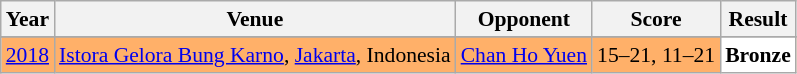<table class="sortable wikitable" style="font-size: 90%;">
<tr>
<th>Year</th>
<th>Venue</th>
<th>Opponent</th>
<th>Score</th>
<th>Result</th>
</tr>
<tr>
</tr>
<tr style="background:#FFB069">
<td align="center"><a href='#'>2018</a></td>
<td align="left"><a href='#'>Istora Gelora Bung Karno</a>, <a href='#'>Jakarta</a>, Indonesia</td>
<td align="left"> <a href='#'>Chan Ho Yuen</a></td>
<td align="left">15–21, 11–21</td>
<td style="text-align:left; background:white"> <strong>Bronze</strong></td>
</tr>
</table>
